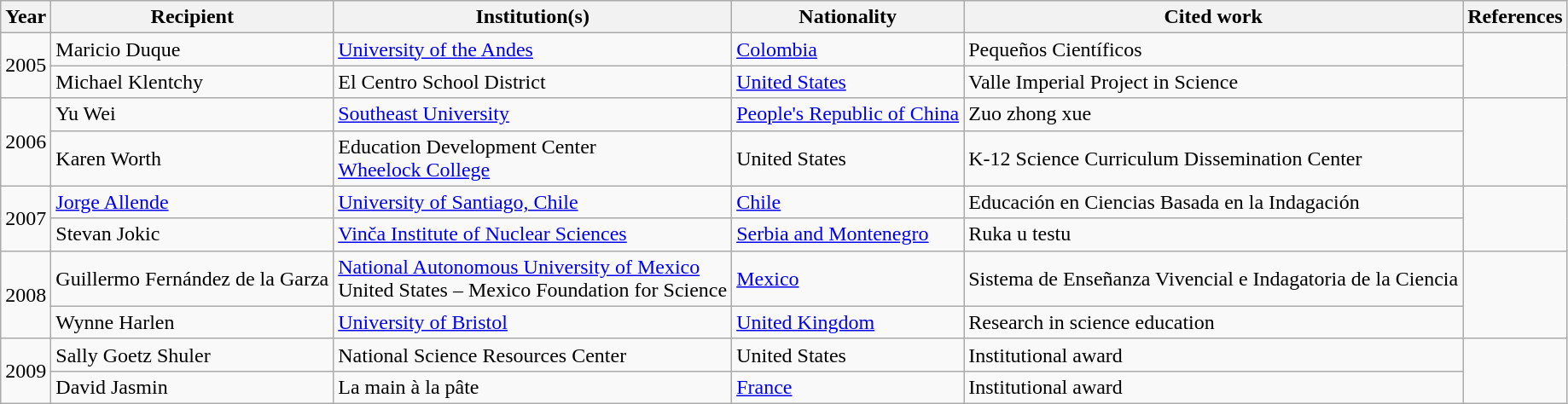<table class="wikitable">
<tr>
<th>Year</th>
<th>Recipient</th>
<th>Institution(s)</th>
<th>Nationality</th>
<th>Cited work</th>
<th>References</th>
</tr>
<tr>
<td rowspan=2>2005</td>
<td>Maricio Duque</td>
<td><a href='#'>University of the Andes</a></td>
<td><a href='#'>Colombia</a></td>
<td>Pequeños Científicos</td>
<td rowspan=2 align=center></td>
</tr>
<tr>
<td>Michael Klentchy</td>
<td>El Centro School District</td>
<td><a href='#'>United States</a></td>
<td>Valle Imperial Project in Science</td>
</tr>
<tr>
<td rowspan=2>2006</td>
<td>Yu Wei</td>
<td><a href='#'>Southeast University</a></td>
<td><a href='#'>People's Republic of China</a></td>
<td>Zuo zhong xue</td>
<td rowspan=2 align=center></td>
</tr>
<tr>
<td>Karen Worth</td>
<td>Education Development Center<br><a href='#'>Wheelock College</a></td>
<td>United States</td>
<td>K-12 Science Curriculum Dissemination Center</td>
</tr>
<tr>
<td rowspan=2>2007</td>
<td><a href='#'>Jorge Allende</a></td>
<td><a href='#'>University of Santiago, Chile</a></td>
<td><a href='#'>Chile</a></td>
<td>Educación en Ciencias Basada en la Indagación</td>
<td rowspan=2 align=center></td>
</tr>
<tr>
<td>Stevan Jokic</td>
<td><a href='#'>Vinča Institute of Nuclear Sciences</a></td>
<td><a href='#'>Serbia and Montenegro</a></td>
<td>Ruka u testu</td>
</tr>
<tr>
<td rowspan=2>2008</td>
<td>Guillermo Fernández de la Garza</td>
<td><a href='#'>National Autonomous University of Mexico</a><br>United States – Mexico Foundation for Science</td>
<td><a href='#'>Mexico</a></td>
<td>Sistema de Enseñanza Vivencial e Indagatoria de la Ciencia</td>
<td rowspan=2 align=center></td>
</tr>
<tr>
<td>Wynne Harlen</td>
<td><a href='#'>University of Bristol</a></td>
<td><a href='#'>United Kingdom</a></td>
<td>Research in science education</td>
</tr>
<tr>
<td rowspan=2>2009</td>
<td>Sally Goetz Shuler</td>
<td>National Science Resources Center</td>
<td>United States</td>
<td>Institutional award</td>
<td rowspan=2 align=center></td>
</tr>
<tr>
<td>David Jasmin</td>
<td>La main à la pâte</td>
<td><a href='#'>France</a></td>
<td>Institutional award</td>
</tr>
</table>
